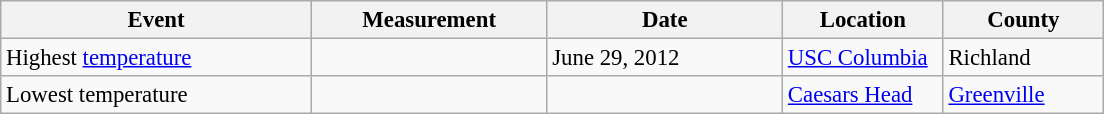<table class="wikitable" style="font-size: 95%;" |>
<tr>
<th width="200">Event</th>
<th width="150">Measurement</th>
<th width="150">Date</th>
<th width="100">Location</th>
<th width= "100">County</th>
</tr>
<tr>
<td>Highest <a href='#'>temperature</a></td>
<td></td>
<td>June 29, 2012</td>
<td><a href='#'>USC Columbia</a></td>
<td>Richland</td>
</tr>
<tr>
<td>Lowest temperature</td>
<td></td>
<td></td>
<td><a href='#'>Caesars Head</a></td>
<td><a href='#'>Greenville</a></td>
</tr>
</table>
